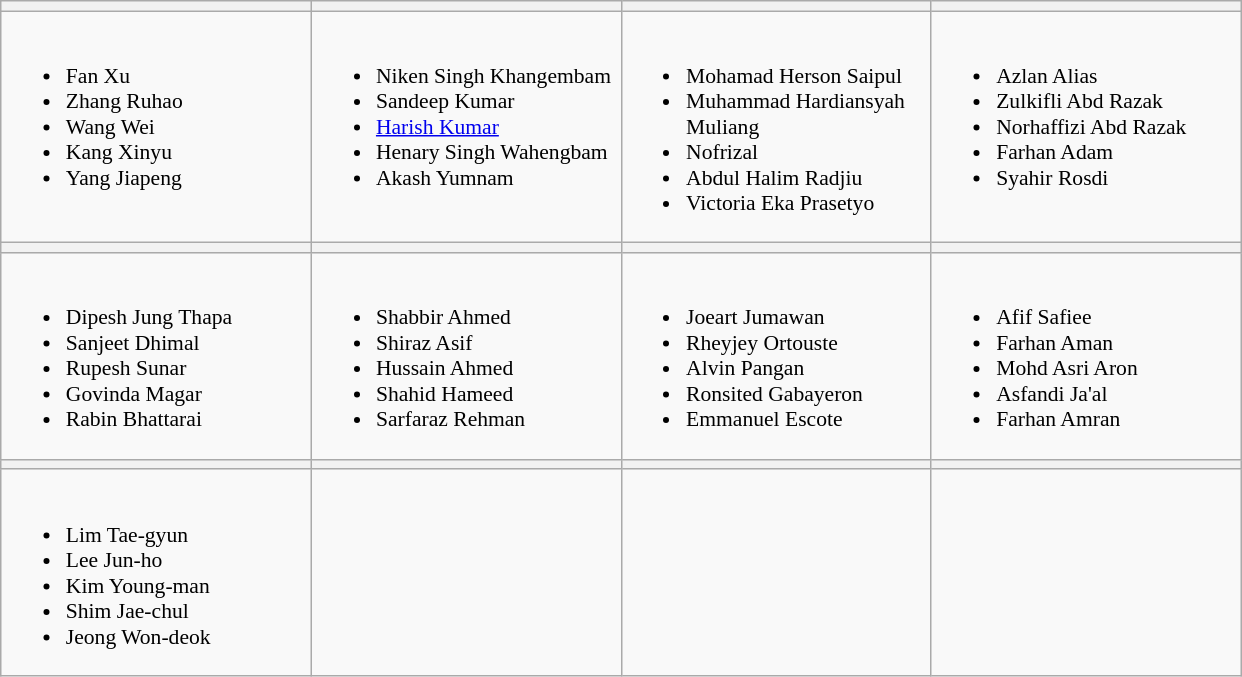<table class="wikitable" style="font-size:90%">
<tr>
<th width=200></th>
<th width=200></th>
<th width=200></th>
<th width=200></th>
</tr>
<tr>
<td valign=top><br><ul><li>Fan Xu</li><li>Zhang Ruhao</li><li>Wang Wei</li><li>Kang Xinyu</li><li>Yang Jiapeng</li></ul></td>
<td valign=top><br><ul><li>Niken Singh Khangembam</li><li>Sandeep Kumar</li><li><a href='#'>Harish Kumar</a></li><li>Henary Singh Wahengbam</li><li>Akash Yumnam</li></ul></td>
<td valign=top><br><ul><li>Mohamad Herson Saipul</li><li>Muhammad Hardiansyah Muliang</li><li>Nofrizal</li><li>Abdul Halim Radjiu</li><li>Victoria Eka Prasetyo</li></ul></td>
<td valign=top><br><ul><li>Azlan Alias</li><li>Zulkifli Abd Razak</li><li>Norhaffizi Abd Razak</li><li>Farhan Adam</li><li>Syahir Rosdi</li></ul></td>
</tr>
<tr>
<th></th>
<th></th>
<th></th>
<th></th>
</tr>
<tr>
<td valign=top><br><ul><li>Dipesh Jung Thapa</li><li>Sanjeet Dhimal</li><li>Rupesh Sunar</li><li>Govinda Magar</li><li>Rabin Bhattarai</li></ul></td>
<td valign=top><br><ul><li>Shabbir Ahmed</li><li>Shiraz Asif</li><li>Hussain Ahmed</li><li>Shahid Hameed</li><li>Sarfaraz Rehman</li></ul></td>
<td valign=top><br><ul><li>Joeart Jumawan</li><li>Rheyjey Ortouste</li><li>Alvin Pangan</li><li>Ronsited Gabayeron</li><li>Emmanuel Escote</li></ul></td>
<td valign=top><br><ul><li>Afif Safiee</li><li>Farhan Aman</li><li>Mohd Asri Aron</li><li>Asfandi Ja'al</li><li>Farhan Amran</li></ul></td>
</tr>
<tr>
<th></th>
<th></th>
<th></th>
<th></th>
</tr>
<tr>
<td valign=top><br><ul><li>Lim Tae-gyun</li><li>Lee Jun-ho</li><li>Kim Young-man</li><li>Shim Jae-chul</li><li>Jeong Won-deok</li></ul></td>
<td valign=top></td>
<td valign=top></td>
<td valign=top></td>
</tr>
</table>
